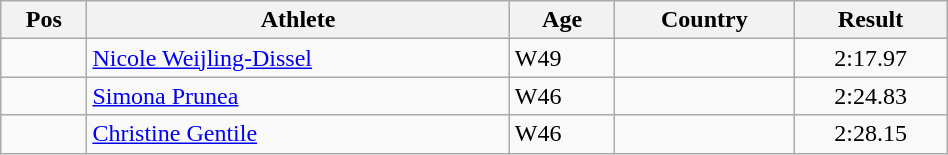<table class="wikitable"  style="text-align:center; width:50%;">
<tr>
<th>Pos</th>
<th>Athlete</th>
<th>Age</th>
<th>Country</th>
<th>Result</th>
</tr>
<tr>
<td align=center></td>
<td align=left><a href='#'>Nicole Weijling-Dissel</a></td>
<td align=left>W49</td>
<td align=left></td>
<td>2:17.97</td>
</tr>
<tr>
<td align=center></td>
<td align=left><a href='#'>Simona Prunea</a></td>
<td align=left>W46</td>
<td align=left></td>
<td>2:24.83</td>
</tr>
<tr>
<td align=center></td>
<td align=left><a href='#'>Christine Gentile</a></td>
<td align=left>W46</td>
<td align=left></td>
<td>2:28.15</td>
</tr>
</table>
